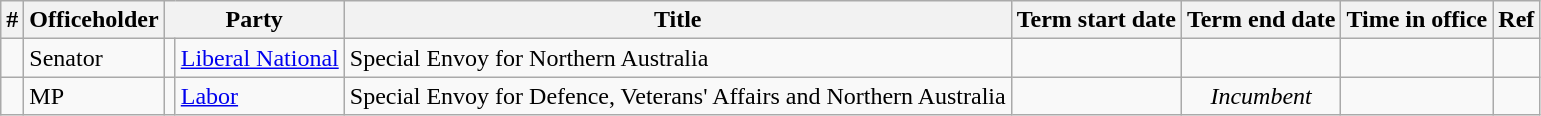<table class='wikitable sortable'>
<tr>
<th>#</th>
<th>Officeholder</th>
<th colspan="2">Party</th>
<th>Title</th>
<th>Term start date</th>
<th>Term end date</th>
<th>Time in office</th>
<th class="unsortable">Ref</th>
</tr>
<tr>
<td align=center></td>
<td>Senator </td>
<td></td>
<td><a href='#'>Liberal National</a></td>
<td>Special Envoy for Northern Australia</td>
<td align=center></td>
<td align=center></td>
<td align=right></td>
<td></td>
</tr>
<tr>
<td align=center></td>
<td> MP</td>
<td></td>
<td><a href='#'>Labor</a></td>
<td>Special Envoy for Defence, Veterans' Affairs and Northern Australia</td>
<td align=center></td>
<td align=center><em>Incumbent</em></td>
<td align=right></td>
<td></td>
</tr>
</table>
